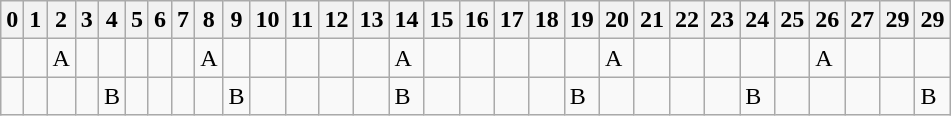<table class="wikitable">
<tr>
<th>0</th>
<th>1</th>
<th>2</th>
<th>3</th>
<th>4</th>
<th>5</th>
<th>6</th>
<th>7</th>
<th>8</th>
<th>9</th>
<th>10</th>
<th>11</th>
<th>12</th>
<th>13</th>
<th>14</th>
<th>15</th>
<th>16</th>
<th>17</th>
<th>18</th>
<th>19</th>
<th>20</th>
<th>21</th>
<th>22</th>
<th>23</th>
<th>24</th>
<th>25</th>
<th>26</th>
<th>27</th>
<th>29</th>
<th>29</th>
</tr>
<tr>
<td></td>
<td></td>
<td>A</td>
<td></td>
<td></td>
<td></td>
<td></td>
<td></td>
<td>A</td>
<td></td>
<td></td>
<td></td>
<td></td>
<td></td>
<td>A</td>
<td></td>
<td></td>
<td></td>
<td></td>
<td></td>
<td>A</td>
<td></td>
<td></td>
<td></td>
<td></td>
<td></td>
<td>A</td>
<td></td>
<td></td>
<td></td>
</tr>
<tr>
<td></td>
<td></td>
<td></td>
<td></td>
<td>B</td>
<td></td>
<td></td>
<td></td>
<td></td>
<td>B</td>
<td></td>
<td></td>
<td></td>
<td></td>
<td>B</td>
<td></td>
<td></td>
<td></td>
<td></td>
<td>B</td>
<td></td>
<td></td>
<td></td>
<td></td>
<td>B</td>
<td></td>
<td></td>
<td></td>
<td></td>
<td>B</td>
</tr>
</table>
